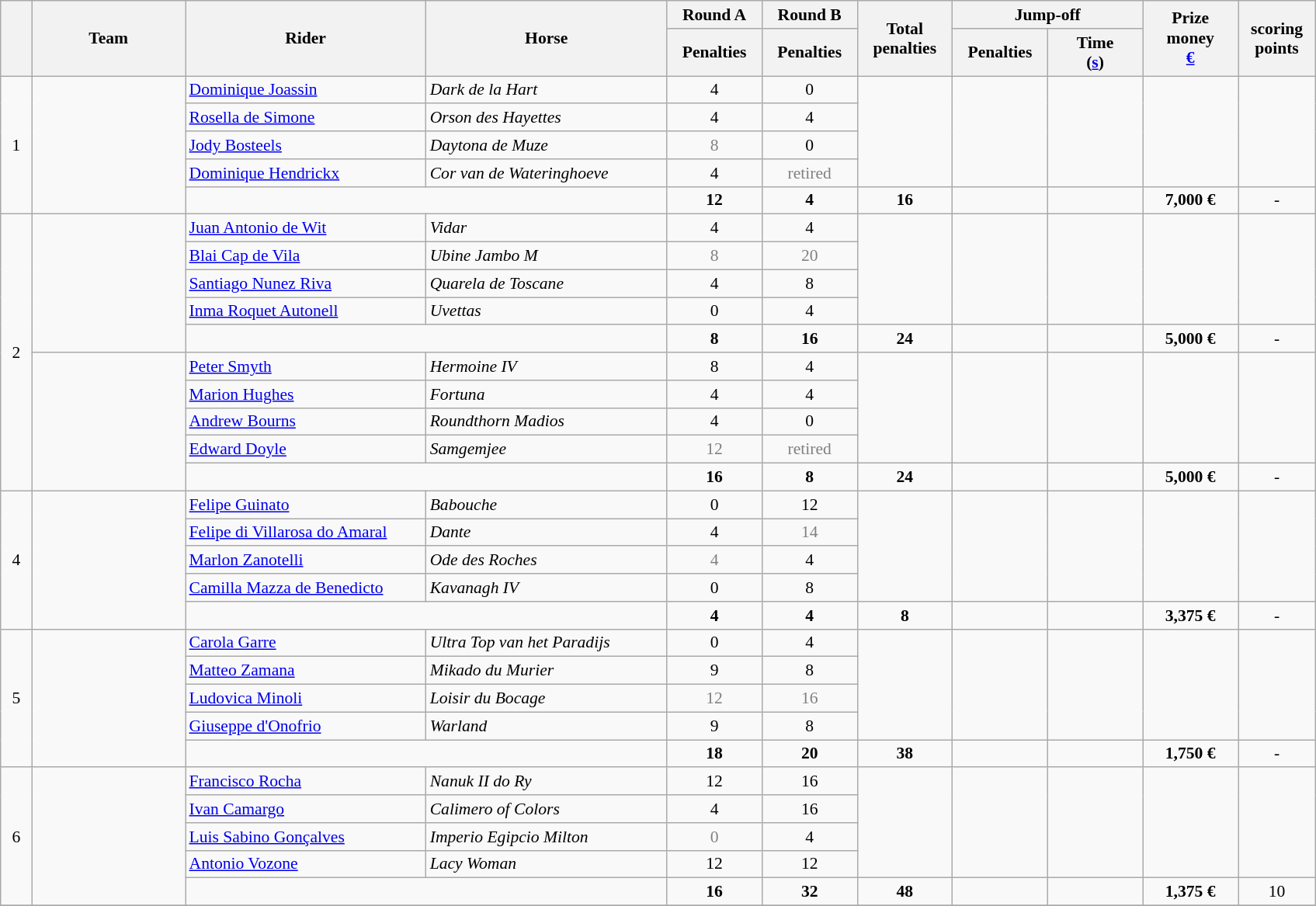<table class="wikitable" style="font-size: 90%">
<tr>
<th rowspan=2 width=20></th>
<th rowspan=2 width=125>Team</th>
<th rowspan=2 width=200>Rider</th>
<th rowspan=2 width=200>Horse</th>
<th>Round A</th>
<th>Round B</th>
<th rowspan=2 width=75>Total penalties</th>
<th colspan=2>Jump-off</th>
<th rowspan=2 width=75>Prize<br>money<br><a href='#'>€</a></th>
<th rowspan=2 width=60>scoring<br>points</th>
</tr>
<tr>
<th width=75>Penalties</th>
<th width=75>Penalties</th>
<th width=75>Penalties</th>
<th width=75>Time<br>(<a href='#'>s</a>)</th>
</tr>
<tr>
<td rowspan=5 align=center>1</td>
<td rowspan=5></td>
<td><a href='#'>Dominique Joassin</a></td>
<td><em>Dark de la Hart</em></td>
<td align=center>4</td>
<td align=center>0</td>
<td rowspan=4></td>
<td rowspan=4></td>
<td rowspan=4></td>
<td rowspan=4></td>
</tr>
<tr>
<td><a href='#'>Rosella de Simone</a></td>
<td><em>Orson des Hayettes</em></td>
<td align=center>4</td>
<td align=center>4</td>
</tr>
<tr>
<td><a href='#'>Jody Bosteels</a></td>
<td><em>Daytona de Muze</em></td>
<td align=center style=color:gray>8</td>
<td align=center>0</td>
</tr>
<tr>
<td><a href='#'>Dominique Hendrickx</a></td>
<td><em>Cor van de Wateringhoeve</em></td>
<td align=center>4</td>
<td align=center style=color:gray>retired</td>
</tr>
<tr>
<td colspan=2></td>
<td align=center><strong>12</strong></td>
<td align=center><strong>4</strong></td>
<td align=center><strong>16</strong></td>
<td></td>
<td></td>
<td align=center><strong>7,000 €</strong></td>
<td align=center>-</td>
</tr>
<tr>
<td rowspan=10 align=center>2</td>
<td rowspan=5></td>
<td><a href='#'>Juan Antonio de Wit</a></td>
<td><em>Vidar</em></td>
<td align=center>4</td>
<td align=center>4</td>
<td rowspan=4></td>
<td rowspan=4></td>
<td rowspan=4></td>
<td rowspan=4></td>
</tr>
<tr>
<td><a href='#'>Blai Cap de Vila</a></td>
<td><em>Ubine Jambo M</em></td>
<td align=center style=color:gray>8</td>
<td align=center style=color:gray>20</td>
</tr>
<tr>
<td><a href='#'>Santiago Nunez Riva</a></td>
<td><em>Quarela de Toscane</em></td>
<td align=center>4</td>
<td align=center>8</td>
</tr>
<tr>
<td><a href='#'>Inma Roquet Autonell</a></td>
<td><em>Uvettas</em></td>
<td align=center>0</td>
<td align=center>4</td>
</tr>
<tr>
<td colspan=2></td>
<td align=center><strong>8</strong></td>
<td align=center><strong>16</strong></td>
<td align=center><strong>24</strong></td>
<td></td>
<td></td>
<td align=center><strong>5,000 €</strong></td>
<td align=center>-</td>
</tr>
<tr>
<td rowspan=5></td>
<td><a href='#'>Peter Smyth</a></td>
<td><em>Hermoine IV</em></td>
<td align=center>8</td>
<td align=center>4</td>
<td rowspan=4></td>
<td rowspan=4></td>
<td rowspan=4></td>
<td rowspan=4></td>
</tr>
<tr>
<td><a href='#'>Marion Hughes</a></td>
<td><em>Fortuna</em></td>
<td align=center>4</td>
<td align=center>4</td>
</tr>
<tr>
<td><a href='#'>Andrew Bourns</a></td>
<td><em>Roundthorn Madios</em></td>
<td align=center>4</td>
<td align=center>0</td>
</tr>
<tr>
<td><a href='#'>Edward Doyle</a></td>
<td><em>Samgemjee</em></td>
<td align=center style=color:gray>12</td>
<td align=center style=color:gray>retired</td>
</tr>
<tr>
<td colspan=2></td>
<td align=center><strong>16</strong></td>
<td align=center><strong>8</strong></td>
<td align=center><strong>24</strong></td>
<td></td>
<td></td>
<td align=center><strong>5,000 €</strong></td>
<td align=center>-</td>
</tr>
<tr>
<td rowspan=5 align=center>4</td>
<td rowspan=5></td>
<td><a href='#'>Felipe Guinato</a></td>
<td><em>Babouche</em></td>
<td align=center>0</td>
<td align=center>12</td>
<td rowspan=4></td>
<td rowspan=4></td>
<td rowspan=4></td>
<td rowspan=4></td>
</tr>
<tr>
<td><a href='#'>Felipe di Villarosa do Amaral</a></td>
<td><em>Dante</em></td>
<td align=center>4</td>
<td align=center style=color:gray>14</td>
</tr>
<tr>
<td><a href='#'>Marlon Zanotelli</a></td>
<td><em>Ode des Roches</em></td>
<td align=center style=color:gray>4</td>
<td align=center>4</td>
</tr>
<tr>
<td><a href='#'>Camilla Mazza de Benedicto</a></td>
<td><em>Kavanagh IV</em></td>
<td align=center>0</td>
<td align=center>8</td>
</tr>
<tr>
<td colspan=2></td>
<td align=center><strong>4</strong></td>
<td align=center><strong>4</strong></td>
<td align=center><strong>8</strong></td>
<td></td>
<td></td>
<td align=center><strong>3,375 €</strong></td>
<td align=center>-</td>
</tr>
<tr>
<td rowspan=5 align=center>5</td>
<td rowspan=5></td>
<td><a href='#'>Carola Garre</a></td>
<td><em>Ultra Top van het Paradijs</em></td>
<td align=center>0</td>
<td align=center>4</td>
<td rowspan=4></td>
<td rowspan=4></td>
<td rowspan=4></td>
<td rowspan=4></td>
</tr>
<tr>
<td><a href='#'>Matteo Zamana</a></td>
<td><em>Mikado du Murier</em></td>
<td align=center>9</td>
<td align=center>8</td>
</tr>
<tr>
<td><a href='#'>Ludovica Minoli</a></td>
<td><em>Loisir du Bocage</em></td>
<td align=center style=color:gray>12</td>
<td align=center style=color:gray>16</td>
</tr>
<tr>
<td><a href='#'>Giuseppe d'Onofrio</a></td>
<td><em>Warland</em></td>
<td align=center>9</td>
<td align=center>8</td>
</tr>
<tr>
<td colspan=2></td>
<td align=center><strong>18</strong></td>
<td align=center><strong>20</strong></td>
<td align=center><strong>38</strong></td>
<td></td>
<td></td>
<td align=center><strong>1,750 €</strong></td>
<td align=center>-</td>
</tr>
<tr>
<td rowspan=5 align=center>6</td>
<td rowspan=5></td>
<td><a href='#'>Francisco Rocha</a></td>
<td><em>Nanuk II do Ry</em></td>
<td align=center>12</td>
<td align=center>16</td>
<td rowspan=4></td>
<td rowspan=4></td>
<td rowspan=4></td>
<td rowspan=4></td>
</tr>
<tr>
<td><a href='#'>Ivan Camargo</a></td>
<td><em>Calimero of Colors</em></td>
<td align=center>4</td>
<td align=center>16</td>
</tr>
<tr>
<td><a href='#'>Luis Sabino Gonçalves</a></td>
<td><em>Imperio Egipcio Milton</em></td>
<td align=center style=color:gray>0</td>
<td align=center>4</td>
</tr>
<tr>
<td><a href='#'>Antonio Vozone</a></td>
<td><em>Lacy Woman</em></td>
<td align=center>12</td>
<td align=center>12</td>
</tr>
<tr>
<td colspan=2></td>
<td align=center><strong>16</strong></td>
<td align=center><strong>32</strong></td>
<td align=center><strong>48</strong></td>
<td></td>
<td></td>
<td align=center><strong>1,375 €</strong></td>
<td align=center>10</td>
</tr>
<tr>
</tr>
</table>
